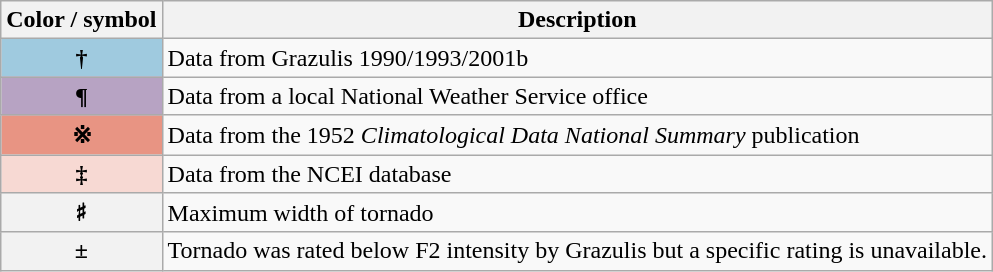<table class="wikitable">
<tr>
<th scope="col">Color / symbol</th>
<th scope="col">Description</th>
</tr>
<tr>
<th scope="row" style="background-color:#9FCADF;">†</th>
<td>Data from Grazulis 1990/1993/2001b</td>
</tr>
<tr>
<th scope="row" style="background-color:#B7A3C3;">¶</th>
<td>Data from a local National Weather Service office</td>
</tr>
<tr>
<th scope="row" style="background-color:#E89483;">※</th>
<td>Data from the 1952 <em>Climatological Data National Summary</em> publication</td>
</tr>
<tr>
<th scope="row" style="background-color:#F7D9D3;">‡</th>
<td>Data from the NCEI database</td>
</tr>
<tr>
<th scope="row">♯</th>
<td>Maximum width of tornado</td>
</tr>
<tr>
<th scope="row">±</th>
<td>Tornado was rated below F2 intensity by Grazulis but a specific rating is unavailable.</td>
</tr>
</table>
